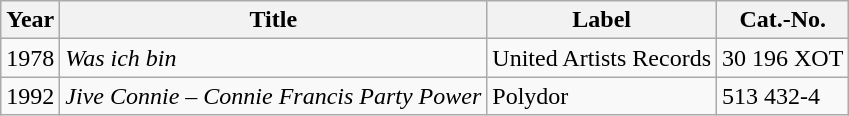<table class="wikitable">
<tr>
<th>Year</th>
<th>Title</th>
<th>Label</th>
<th>Cat.-No.</th>
</tr>
<tr>
<td>1978</td>
<td><em>Was ich bin</em></td>
<td>United Artists Records</td>
<td>30 196 XOT</td>
</tr>
<tr>
<td>1992</td>
<td><em>Jive Connie – Connie Francis Party Power</em></td>
<td>Polydor</td>
<td>513 432-4</td>
</tr>
</table>
